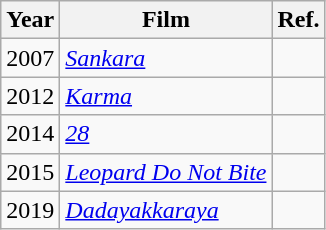<table class="wikitable">
<tr>
<th>Year</th>
<th>Film</th>
<th>Ref.</th>
</tr>
<tr>
<td>2007</td>
<td><em><a href='#'>Sankara</a></em></td>
<td></td>
</tr>
<tr>
<td>2012</td>
<td><em><a href='#'>Karma</a></em></td>
<td></td>
</tr>
<tr>
<td>2014</td>
<td><em><a href='#'>28</a></em></td>
<td></td>
</tr>
<tr>
<td>2015</td>
<td><em><a href='#'>Leopard Do Not Bite</a></em></td>
<td></td>
</tr>
<tr>
<td>2019</td>
<td><em><a href='#'>Dadayakkaraya</a></em></td>
<td></td>
</tr>
</table>
